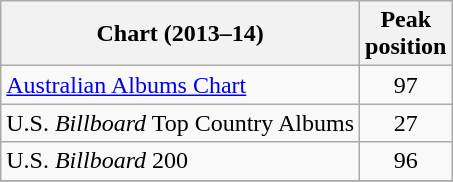<table class="wikitable">
<tr>
<th>Chart (2013–14)</th>
<th>Peak<br>position</th>
</tr>
<tr>
<td><a href='#'>Australian Albums Chart</a></td>
<td align="center">97</td>
</tr>
<tr>
<td>U.S. <em>Billboard</em> Top Country Albums</td>
<td align="center">27</td>
</tr>
<tr>
<td>U.S. <em>Billboard</em> 200</td>
<td align="center">96</td>
</tr>
<tr>
</tr>
</table>
